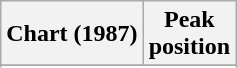<table class="wikitable plainrowheaders" style="text-align:center">
<tr>
<th scope="col">Chart (1987)</th>
<th scope="col">Peak<br> position</th>
</tr>
<tr>
</tr>
<tr>
</tr>
</table>
